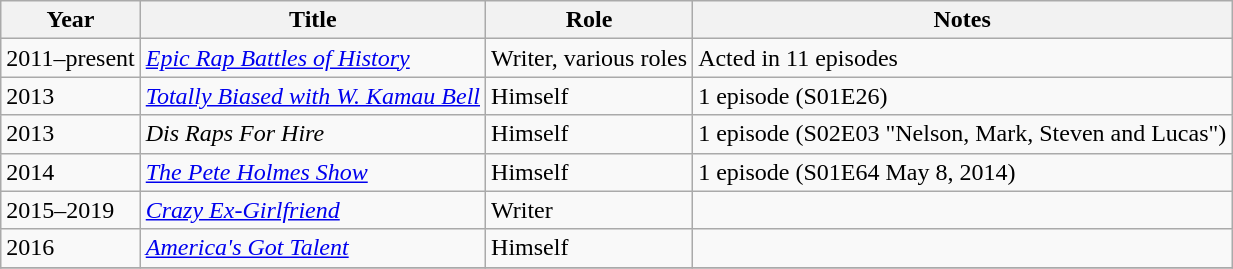<table class="wikitable sortable">
<tr>
<th>Year</th>
<th>Title</th>
<th>Role</th>
<th class="unsortable">Notes</th>
</tr>
<tr>
<td>2011–present</td>
<td><em><a href='#'>Epic Rap Battles of History</a></em></td>
<td>Writer, various roles</td>
<td>Acted in 11 episodes</td>
</tr>
<tr>
<td>2013</td>
<td><em><a href='#'>Totally Biased with W. Kamau Bell</a></em></td>
<td>Himself</td>
<td>1 episode (S01E26)</td>
</tr>
<tr>
<td>2013</td>
<td><em>Dis Raps For Hire</em></td>
<td>Himself</td>
<td>1 episode (S02E03 "Nelson, Mark, Steven and Lucas")</td>
</tr>
<tr>
<td>2014</td>
<td><em><a href='#'>The Pete Holmes Show</a></em></td>
<td>Himself</td>
<td>1 episode (S01E64 May 8, 2014)</td>
</tr>
<tr>
<td>2015–2019</td>
<td><em><a href='#'>Crazy Ex-Girlfriend</a></em></td>
<td>Writer</td>
<td></td>
</tr>
<tr>
<td>2016</td>
<td><em><a href='#'>America's Got Talent</a></em></td>
<td>Himself</td>
<td></td>
</tr>
<tr>
</tr>
</table>
